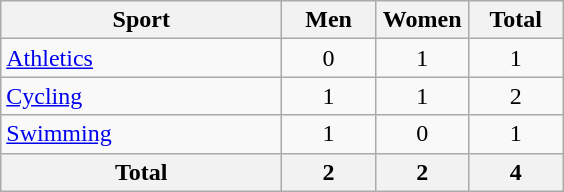<table class="wikitable sortable" style="text-align:center;">
<tr>
<th width=180>Sport</th>
<th width=55>Men</th>
<th width=55>Women</th>
<th width=55>Total</th>
</tr>
<tr>
<td align=left><a href='#'>Athletics</a></td>
<td>0</td>
<td>1</td>
<td>1</td>
</tr>
<tr>
<td align=left><a href='#'>Cycling</a></td>
<td>1</td>
<td>1</td>
<td>2</td>
</tr>
<tr>
<td align=left><a href='#'>Swimming</a></td>
<td>1</td>
<td>0</td>
<td>1</td>
</tr>
<tr>
<th>Total</th>
<th>2</th>
<th>2</th>
<th>4</th>
</tr>
</table>
